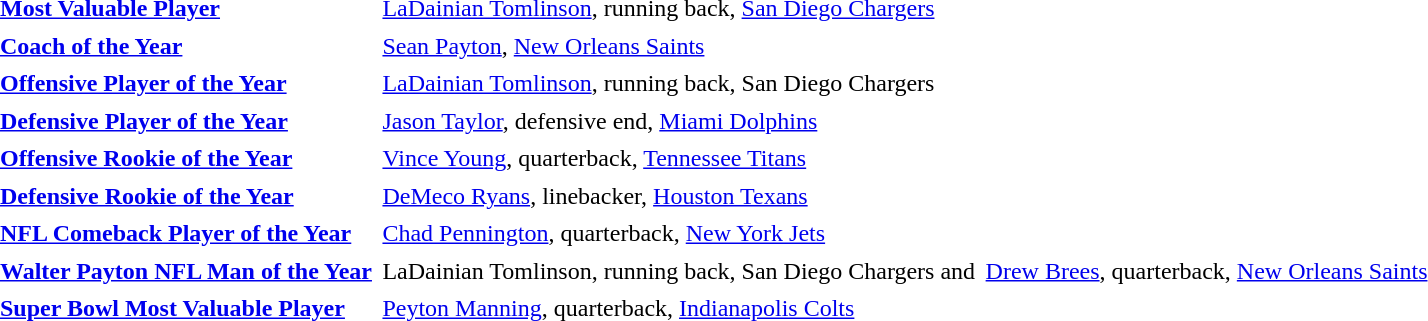<table cellpadding="3" cellspacing="1">
<tr>
<td><strong><a href='#'>Most Valuable Player</a></strong></td>
<td><a href='#'>LaDainian Tomlinson</a>, running back, <a href='#'>San Diego Chargers</a></td>
</tr>
<tr>
<td><strong><a href='#'>Coach of the Year</a></strong></td>
<td><a href='#'>Sean Payton</a>, <a href='#'>New Orleans Saints</a></td>
</tr>
<tr>
<td><strong><a href='#'>Offensive Player of the Year</a></strong></td>
<td><a href='#'>LaDainian Tomlinson</a>, running back, San Diego Chargers</td>
</tr>
<tr>
<td><strong><a href='#'>Defensive Player of the Year</a></strong></td>
<td><a href='#'>Jason Taylor</a>, defensive end, <a href='#'>Miami Dolphins</a></td>
</tr>
<tr>
<td><strong><a href='#'>Offensive Rookie of the Year</a></strong></td>
<td><a href='#'>Vince Young</a>, quarterback, <a href='#'>Tennessee Titans</a></td>
</tr>
<tr>
<td><strong><a href='#'>Defensive Rookie of the Year</a></strong></td>
<td><a href='#'>DeMeco Ryans</a>, linebacker, <a href='#'>Houston Texans</a></td>
</tr>
<tr>
<td><strong><a href='#'>NFL Comeback Player of the Year</a></strong></td>
<td><a href='#'>Chad Pennington</a>, quarterback, <a href='#'>New York Jets</a></td>
</tr>
<tr>
<td><strong><a href='#'>Walter Payton NFL Man of the Year</a></strong></td>
<td>LaDainian Tomlinson, running back, San Diego Chargers and</td>
<td><a href='#'>Drew Brees</a>, quarterback, <a href='#'>New Orleans Saints</a></td>
</tr>
<tr>
<td><strong><a href='#'>Super Bowl Most Valuable Player</a></strong></td>
<td><a href='#'>Peyton Manning</a>, quarterback, <a href='#'>Indianapolis Colts</a></td>
</tr>
</table>
